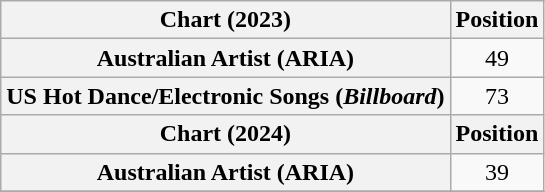<table class="wikitable plainrowheaders" style="text-align:center">
<tr>
<th scope="col">Chart (2023)</th>
<th scope="col">Position</th>
</tr>
<tr>
<th scope="row">Australian Artist (ARIA)</th>
<td>49</td>
</tr>
<tr>
<th scope="row">US Hot Dance/Electronic Songs (<em>Billboard</em>)</th>
<td>73</td>
</tr>
<tr>
<th scope="col">Chart (2024)</th>
<th scope="col">Position</th>
</tr>
<tr>
<th scope="row">Australian Artist (ARIA)</th>
<td>39</td>
</tr>
<tr>
</tr>
</table>
